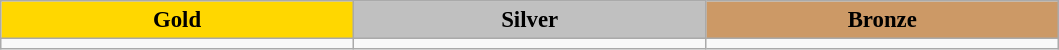<table class="wikitable" style="font-size:95%;">
<tr align="center">
<td style="width: 15em" bgcolor="gold"><strong>Gold</strong></td>
<td style="width: 15em" bgcolor="silver"><strong>Silver</strong></td>
<td style="width: 15em" bgcolor="CC9966"><strong>Bronze</strong></td>
</tr>
<tr valign="top">
<td></td>
<td></td>
<td></td>
</tr>
</table>
